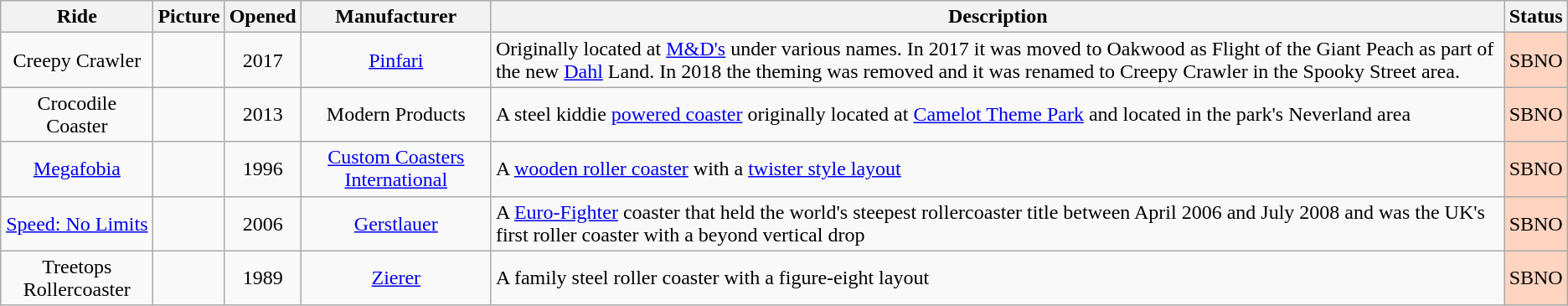<table class="sortable wikitable" style="text-align:center;">
<tr>
<th>Ride</th>
<th>Picture</th>
<th>Opened</th>
<th>Manufacturer</th>
<th>Description</th>
<th>Status</th>
</tr>
<tr>
<td>Creepy Crawler</td>
<td></td>
<td>2017</td>
<td><a href='#'>Pinfari</a></td>
<td style="text-align:left">Originally located at <a href='#'>M&D's</a> under various names. In 2017 it was moved to Oakwood as Flight of the Giant Peach as part of the new <a href='#'>Dahl</a> Land. In 2018 the theming was removed and it was renamed to Creepy Crawler in the Spooky Street area.</td>
<td bgcolor="#FFD4C0">SBNO</td>
</tr>
<tr>
<td>Crocodile Coaster</td>
<td></td>
<td>2013</td>
<td>Modern Products</td>
<td style="text-align:left">A steel kiddie <a href='#'>powered coaster</a> originally located at <a href='#'>Camelot Theme Park</a> and located in the park's Neverland area</td>
<td bgcolor="#FFD4C0">SBNO</td>
</tr>
<tr>
<td><a href='#'>Megafobia</a></td>
<td></td>
<td>1996</td>
<td><a href='#'>Custom Coasters International</a></td>
<td style="text-align:left">A <a href='#'>wooden roller coaster</a> with a <a href='#'>twister style layout</a></td>
<td bgcolor="#FFD4C0">SBNO</td>
</tr>
<tr>
<td><a href='#'>Speed: No Limits</a></td>
<td></td>
<td>2006</td>
<td><a href='#'>Gerstlauer</a></td>
<td style="text-align:left">A <a href='#'>Euro-Fighter</a> coaster that held the world's steepest rollercoaster title between April 2006 and July 2008 and was the UK's first roller coaster with a beyond vertical drop</td>
<td bgcolor="#FFD4C0">SBNO</td>
</tr>
<tr>
<td>Treetops Rollercoaster</td>
<td></td>
<td>1989</td>
<td><a href='#'>Zierer</a></td>
<td style="text-align:left">A family steel roller coaster with a figure-eight layout</td>
<td bgcolor="#FFD4C0">SBNO</td>
</tr>
</table>
